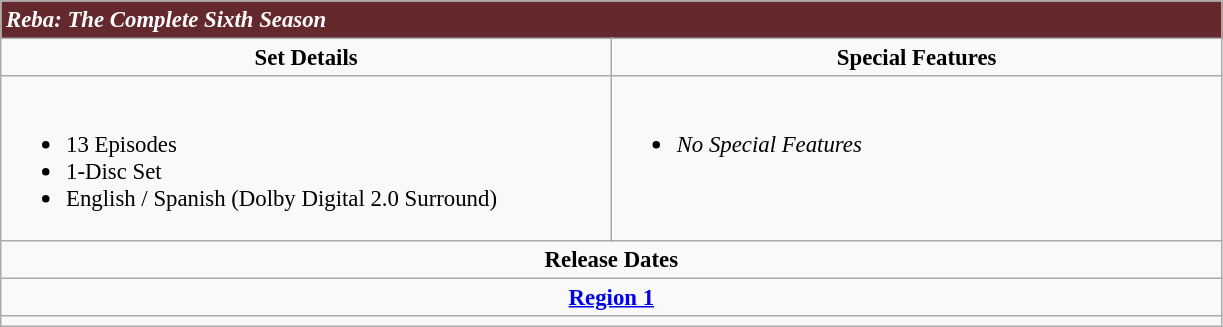<table class="wikitable" style="font-size: 95%;">
<tr style="background:#64292D; color:white;">
<td colspan="6"><strong><em>Reba: The Complete Sixth Season</em></strong></td>
</tr>
<tr style="vertical-align:top; text-align:center;">
<td style="width:400px;" colspan="3"><strong>Set Details</strong></td>
<td style="width:400px; " colspan="3"><strong>Special Features</strong></td>
</tr>
<tr valign="top">
<td colspan="3"  style="text-align:left; width:400px;"><br><ul><li>13 Episodes</li><li>1-Disc Set</li><li>English / Spanish (Dolby Digital 2.0 Surround)</li></ul></td>
<td colspan="3"  style="text-align:left; width:400px;"><br><ul><li><em>No Special Features</em></li></ul></td>
</tr>
<tr>
<td colspan="6" style="text-align:center;"><strong>Release Dates</strong></td>
</tr>
<tr>
<td colspan="6" style="text-align:center;"><strong><a href='#'>Region 1</a></strong></td>
</tr>
<tr style="text-align:center;">
<td colspan="6"></td>
</tr>
</table>
